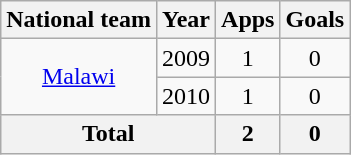<table class="wikitable" style="text-align:center">
<tr>
<th>National team</th>
<th>Year</th>
<th>Apps</th>
<th>Goals</th>
</tr>
<tr>
<td rowspan="2"><a href='#'>Malawi</a></td>
<td>2009</td>
<td>1</td>
<td>0</td>
</tr>
<tr>
<td>2010</td>
<td>1</td>
<td>0</td>
</tr>
<tr>
<th colspan=2>Total</th>
<th>2</th>
<th>0</th>
</tr>
</table>
